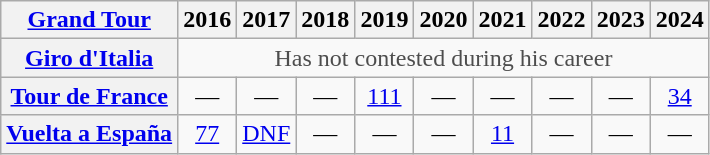<table class="wikitable plainrowheaders">
<tr>
<th scope="col"><a href='#'>Grand Tour</a></th>
<th scope="col">2016</th>
<th scope="col">2017</th>
<th scope="col">2018</th>
<th scope="col">2019</th>
<th scope="col">2020</th>
<th scope="col">2021</th>
<th scope="col">2022</th>
<th scope="col">2023</th>
<th scope="col">2024</th>
</tr>
<tr style="text-align:center;">
<th scope="row"> <a href='#'>Giro d'Italia</a></th>
<td style="color:#4d4d4d;" colspan=9>Has not contested during his career</td>
</tr>
<tr style="text-align:center;">
<th scope="row"> <a href='#'>Tour de France</a></th>
<td>—</td>
<td>—</td>
<td>—</td>
<td><a href='#'>111</a></td>
<td>—</td>
<td>—</td>
<td>—</td>
<td>—</td>
<td><a href='#'>34</a></td>
</tr>
<tr style="text-align:center;">
<th scope="row"> <a href='#'>Vuelta a España</a></th>
<td><a href='#'>77</a></td>
<td><a href='#'>DNF</a></td>
<td>—</td>
<td>—</td>
<td>—</td>
<td><a href='#'>11</a></td>
<td>—</td>
<td>—</td>
<td>—</td>
</tr>
</table>
